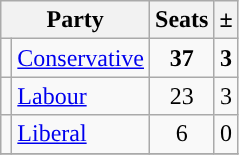<table class="sortable wikitable">
<tr>
<th colspan="2">Party</th>
<th>Seats</th>
<th>±</th>
</tr>
<tr>
<td style="background-color: "></td>
<td><a href='#'>Conservative</a></td>
<td align="center"><strong>37</strong></td>
<td align="center"><strong>3</strong></td>
</tr>
<tr>
<td style="background-color: "></td>
<td><a href='#'>Labour</a></td>
<td align="center">23</td>
<td align="center">3</td>
</tr>
<tr>
<td style="background-color: "></td>
<td><a href='#'>Liberal</a></td>
<td align="center">6</td>
<td align="center">0</td>
</tr>
<tr>
</tr>
</table>
